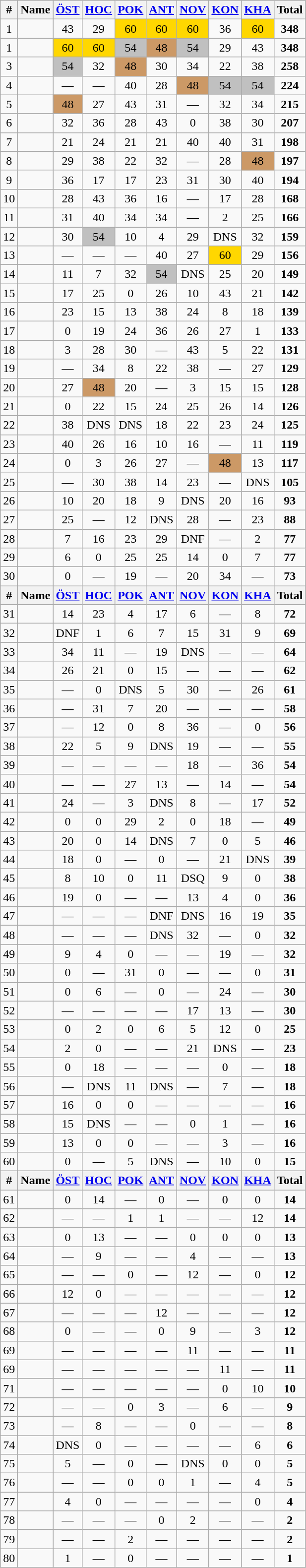<table class="wikitable sortable" style="text-align:center;">
<tr>
<th>#</th>
<th>Name</th>
<th><a href='#'>ÖST</a></th>
<th><a href='#'>HOC</a></th>
<th><a href='#'>POK</a></th>
<th><a href='#'>ANT</a></th>
<th><a href='#'>NOV</a></th>
<th><a href='#'>KON</a></th>
<th><a href='#'>KHA</a></th>
<th><strong>Total</strong> </th>
</tr>
<tr>
<td>1</td>
<td align="left"></td>
<td>43</td>
<td>29</td>
<td bgcolor="gold">60</td>
<td bgcolor="gold">60</td>
<td bgcolor="gold">60</td>
<td>36</td>
<td bgcolor="gold">60</td>
<td><strong>348</strong></td>
</tr>
<tr>
<td>1</td>
<td align="left"></td>
<td bgcolor="gold">60</td>
<td bgcolor="gold">60</td>
<td bgcolor="silver">54</td>
<td bgcolor="CC9966">48</td>
<td bgcolor="silver">54</td>
<td>29</td>
<td>43</td>
<td><strong>348</strong></td>
</tr>
<tr>
<td>3</td>
<td align="left"></td>
<td bgcolor="silver">54</td>
<td>32</td>
<td bgcolor="CC9966">48</td>
<td>30</td>
<td>34</td>
<td>22</td>
<td>38</td>
<td><strong>258</strong></td>
</tr>
<tr>
<td>4</td>
<td align="left"></td>
<td>—</td>
<td>—</td>
<td>40</td>
<td>28</td>
<td bgcolor="CC9966">48</td>
<td bgcolor="silver">54</td>
<td bgcolor="silver">54</td>
<td><strong>224</strong></td>
</tr>
<tr>
<td>5</td>
<td align="left"></td>
<td bgcolor="CC9966">48</td>
<td>27</td>
<td>43</td>
<td>31</td>
<td>—</td>
<td>32</td>
<td>34</td>
<td><strong>215</strong></td>
</tr>
<tr>
<td>6</td>
<td align="left"></td>
<td>32</td>
<td>36</td>
<td>28</td>
<td>43</td>
<td>0</td>
<td>38</td>
<td>30</td>
<td><strong>207</strong></td>
</tr>
<tr>
<td>7</td>
<td align="left"></td>
<td>21</td>
<td>24</td>
<td>21</td>
<td>21</td>
<td>40</td>
<td>40</td>
<td>31</td>
<td><strong>198</strong></td>
</tr>
<tr>
<td>8</td>
<td align="left"></td>
<td>29</td>
<td>38</td>
<td>22</td>
<td>32</td>
<td>—</td>
<td>28</td>
<td bgcolor="CC9966">48</td>
<td><strong>197</strong></td>
</tr>
<tr>
<td>9</td>
<td align="left"></td>
<td>36</td>
<td>17</td>
<td>17</td>
<td>23</td>
<td>31</td>
<td>30</td>
<td>40</td>
<td><strong>194</strong></td>
</tr>
<tr>
<td>10</td>
<td align="left"></td>
<td>28</td>
<td>43</td>
<td>36</td>
<td>16</td>
<td>—</td>
<td>17</td>
<td>28</td>
<td><strong>168</strong></td>
</tr>
<tr>
<td>11</td>
<td align="left"></td>
<td>31</td>
<td>40</td>
<td>34</td>
<td>34</td>
<td>—</td>
<td>2</td>
<td>25</td>
<td><strong>166</strong></td>
</tr>
<tr>
<td>12</td>
<td align="left"></td>
<td>30</td>
<td bgcolor="silver">54</td>
<td>10</td>
<td>4</td>
<td>29</td>
<td>DNS</td>
<td>32</td>
<td><strong>159</strong></td>
</tr>
<tr>
<td>13</td>
<td align="left"></td>
<td>—</td>
<td>—</td>
<td>—</td>
<td>40</td>
<td>27</td>
<td bgcolor="gold">60</td>
<td>29</td>
<td><strong>156</strong></td>
</tr>
<tr>
<td>14</td>
<td align="left"></td>
<td>11</td>
<td>7</td>
<td>32</td>
<td bgcolor="silver">54</td>
<td>DNS</td>
<td>25</td>
<td>20</td>
<td><strong>149</strong></td>
</tr>
<tr>
<td>15</td>
<td align="left"></td>
<td>17</td>
<td>25</td>
<td>0</td>
<td>26</td>
<td>10</td>
<td>43</td>
<td>21</td>
<td><strong>142</strong></td>
</tr>
<tr>
<td>16</td>
<td align="left"></td>
<td>23</td>
<td>15</td>
<td>13</td>
<td>38</td>
<td>24</td>
<td>8</td>
<td>18</td>
<td><strong>139</strong></td>
</tr>
<tr>
<td>17</td>
<td align="left"></td>
<td>0</td>
<td>19</td>
<td>24</td>
<td>36</td>
<td>26</td>
<td>27</td>
<td>1</td>
<td><strong>133</strong></td>
</tr>
<tr>
<td>18</td>
<td align="left"></td>
<td>3</td>
<td>28</td>
<td>30</td>
<td>—</td>
<td>43</td>
<td>5</td>
<td>22</td>
<td><strong>131</strong></td>
</tr>
<tr>
<td>19</td>
<td align="left"></td>
<td>—</td>
<td>34</td>
<td>8</td>
<td>22</td>
<td>38</td>
<td>—</td>
<td>27</td>
<td><strong>129</strong></td>
</tr>
<tr>
<td>20</td>
<td align="left"></td>
<td>27</td>
<td bgcolor="CC9966">48</td>
<td>20</td>
<td>—</td>
<td>3</td>
<td>15</td>
<td>15</td>
<td><strong>128</strong></td>
</tr>
<tr>
<td>21</td>
<td align="left"></td>
<td>0</td>
<td>22</td>
<td>15</td>
<td>24</td>
<td>25</td>
<td>26</td>
<td>14</td>
<td><strong>126</strong></td>
</tr>
<tr>
<td>22</td>
<td align="left"></td>
<td>38</td>
<td>DNS</td>
<td>DNS</td>
<td>18</td>
<td>22</td>
<td>23</td>
<td>24</td>
<td><strong>125</strong></td>
</tr>
<tr>
<td>23</td>
<td align="left"></td>
<td>40</td>
<td>26</td>
<td>16</td>
<td>10</td>
<td>16</td>
<td>—</td>
<td>11</td>
<td><strong>119</strong></td>
</tr>
<tr>
<td>24</td>
<td align="left"></td>
<td>0</td>
<td>3</td>
<td>26</td>
<td>27</td>
<td>—</td>
<td bgcolor="CC9966">48</td>
<td>13</td>
<td><strong>117</strong></td>
</tr>
<tr>
<td>25</td>
<td align="left"></td>
<td>—</td>
<td>30</td>
<td>38</td>
<td>14</td>
<td>23</td>
<td>—</td>
<td>DNS</td>
<td><strong>105</strong></td>
</tr>
<tr>
<td>26</td>
<td align="left"></td>
<td>10</td>
<td>20</td>
<td>18</td>
<td>9</td>
<td>DNS</td>
<td>20</td>
<td>16</td>
<td><strong>93</strong></td>
</tr>
<tr>
<td>27</td>
<td align="left"></td>
<td>25</td>
<td>—</td>
<td>12</td>
<td>DNS</td>
<td>28</td>
<td>—</td>
<td>23</td>
<td><strong>88</strong></td>
</tr>
<tr>
<td>28</td>
<td align="left"></td>
<td>7</td>
<td>16</td>
<td>23</td>
<td>29</td>
<td>DNF</td>
<td>—</td>
<td>2</td>
<td><strong>77</strong></td>
</tr>
<tr>
<td>29</td>
<td align="left"></td>
<td>6</td>
<td>0</td>
<td>25</td>
<td>25</td>
<td>14</td>
<td>0</td>
<td>7</td>
<td><strong>77</strong></td>
</tr>
<tr>
<td>30</td>
<td align="left"></td>
<td>0</td>
<td>—</td>
<td>19</td>
<td>—</td>
<td>20</td>
<td>34</td>
<td>—</td>
<td><strong>73</strong></td>
</tr>
<tr>
<th>#</th>
<th>Name</th>
<th><a href='#'>ÖST</a></th>
<th><a href='#'>HOC</a></th>
<th><a href='#'>POK</a></th>
<th><a href='#'>ANT</a></th>
<th><a href='#'>NOV</a></th>
<th><a href='#'>KON</a></th>
<th><a href='#'>KHA</a></th>
<th><strong>Total</strong></th>
</tr>
<tr>
<td>31</td>
<td align="left"></td>
<td>14</td>
<td>23</td>
<td>4</td>
<td>17</td>
<td>6</td>
<td>—</td>
<td>8</td>
<td><strong>72</strong></td>
</tr>
<tr>
<td>32</td>
<td align="left"></td>
<td>DNF</td>
<td>1</td>
<td>6</td>
<td>7</td>
<td>15</td>
<td>31</td>
<td>9</td>
<td><strong>69</strong></td>
</tr>
<tr>
<td>33</td>
<td align="left"></td>
<td>34</td>
<td>11</td>
<td>—</td>
<td>19</td>
<td>DNS</td>
<td>—</td>
<td>—</td>
<td><strong>64</strong></td>
</tr>
<tr>
<td>34</td>
<td align="left"></td>
<td>26</td>
<td>21</td>
<td>0</td>
<td>15</td>
<td>—</td>
<td>—</td>
<td>—</td>
<td><strong>62</strong></td>
</tr>
<tr>
<td>35</td>
<td align="left"></td>
<td>—</td>
<td>0</td>
<td>DNS</td>
<td>5</td>
<td>30</td>
<td>—</td>
<td>26</td>
<td><strong>61</strong></td>
</tr>
<tr>
<td>36</td>
<td align="left"></td>
<td>—</td>
<td>31</td>
<td>7</td>
<td>20</td>
<td>—</td>
<td>—</td>
<td>—</td>
<td><strong>58</strong></td>
</tr>
<tr>
<td>37</td>
<td align="left"></td>
<td>—</td>
<td>12</td>
<td>0</td>
<td>8</td>
<td>36</td>
<td>—</td>
<td>0</td>
<td><strong>56</strong></td>
</tr>
<tr>
<td>38</td>
<td align="left"></td>
<td>22</td>
<td>5</td>
<td>9</td>
<td>DNS</td>
<td>19</td>
<td>—</td>
<td>—</td>
<td><strong>55</strong></td>
</tr>
<tr>
<td>39</td>
<td align="left"></td>
<td>—</td>
<td>—</td>
<td>—</td>
<td>—</td>
<td>18</td>
<td>—</td>
<td>36</td>
<td><strong>54</strong></td>
</tr>
<tr>
<td>40</td>
<td align="left"></td>
<td>—</td>
<td>—</td>
<td>27</td>
<td>13</td>
<td>—</td>
<td>14</td>
<td>—</td>
<td><strong>54</strong></td>
</tr>
<tr>
<td>41</td>
<td align="left"></td>
<td>24</td>
<td>—</td>
<td>3</td>
<td>DNS</td>
<td>8</td>
<td>—</td>
<td>17</td>
<td><strong>52</strong></td>
</tr>
<tr>
<td>42</td>
<td align="left"></td>
<td>0</td>
<td>0</td>
<td>29</td>
<td>2</td>
<td>0</td>
<td>18</td>
<td>—</td>
<td><strong>49</strong></td>
</tr>
<tr>
<td>43</td>
<td align="left"></td>
<td>20</td>
<td>0</td>
<td>14</td>
<td>DNS</td>
<td>7</td>
<td>0</td>
<td>5</td>
<td><strong>46</strong></td>
</tr>
<tr>
<td>44</td>
<td align="left"></td>
<td>18</td>
<td>0</td>
<td>—</td>
<td>0</td>
<td>—</td>
<td>21</td>
<td>DNS</td>
<td><strong>39</strong></td>
</tr>
<tr>
<td>45</td>
<td align="left"></td>
<td>8</td>
<td>10</td>
<td>0</td>
<td>11</td>
<td>DSQ</td>
<td>9</td>
<td>0</td>
<td><strong>38</strong></td>
</tr>
<tr>
<td>46</td>
<td align="left"></td>
<td>19</td>
<td>0</td>
<td>—</td>
<td>—</td>
<td>13</td>
<td>4</td>
<td>0</td>
<td><strong>36</strong></td>
</tr>
<tr>
<td>47</td>
<td align="left"></td>
<td>—</td>
<td>—</td>
<td>—</td>
<td>DNF</td>
<td>DNS</td>
<td>16</td>
<td>19</td>
<td><strong>35</strong></td>
</tr>
<tr>
<td>48</td>
<td align="left"></td>
<td>—</td>
<td>—</td>
<td>—</td>
<td>DNS</td>
<td>32</td>
<td>—</td>
<td>0</td>
<td><strong>32</strong></td>
</tr>
<tr>
<td>49</td>
<td align="left"></td>
<td>9</td>
<td>4</td>
<td>0</td>
<td>—</td>
<td>—</td>
<td>19</td>
<td>—</td>
<td><strong>32</strong></td>
</tr>
<tr>
<td>50</td>
<td align="left"></td>
<td>0</td>
<td>—</td>
<td>31</td>
<td>0</td>
<td>—</td>
<td>—</td>
<td>0</td>
<td><strong>31</strong></td>
</tr>
<tr>
<td>51</td>
<td align="left"></td>
<td>0</td>
<td>6</td>
<td>—</td>
<td>0</td>
<td>—</td>
<td>24</td>
<td>—</td>
<td><strong>30</strong></td>
</tr>
<tr>
<td>52</td>
<td align="left"></td>
<td>—</td>
<td>—</td>
<td>—</td>
<td>—</td>
<td>17</td>
<td>13</td>
<td>—</td>
<td><strong>30</strong></td>
</tr>
<tr>
<td>53</td>
<td align="left"></td>
<td>0</td>
<td>2</td>
<td>0</td>
<td>6</td>
<td>5</td>
<td>12</td>
<td>0</td>
<td><strong>25</strong></td>
</tr>
<tr>
<td>54</td>
<td align="left"></td>
<td>2</td>
<td>0</td>
<td>—</td>
<td>—</td>
<td>21</td>
<td>DNS</td>
<td>—</td>
<td><strong>23</strong></td>
</tr>
<tr>
<td>55</td>
<td align="left"></td>
<td>0</td>
<td>18</td>
<td>—</td>
<td>—</td>
<td>—</td>
<td>0</td>
<td>—</td>
<td><strong>18</strong></td>
</tr>
<tr>
<td>56</td>
<td align="left"></td>
<td>—</td>
<td>DNS</td>
<td>11</td>
<td>DNS</td>
<td>—</td>
<td>7</td>
<td>—</td>
<td><strong>18</strong></td>
</tr>
<tr>
<td>57</td>
<td align="left"></td>
<td>16</td>
<td>0</td>
<td>0</td>
<td>—</td>
<td>—</td>
<td>—</td>
<td>—</td>
<td><strong>16</strong></td>
</tr>
<tr>
<td>58</td>
<td align="left"></td>
<td>15</td>
<td>DNS</td>
<td>—</td>
<td>—</td>
<td>0</td>
<td>1</td>
<td>—</td>
<td><strong>16</strong></td>
</tr>
<tr>
<td>59</td>
<td align="left"></td>
<td>13</td>
<td>0</td>
<td>0</td>
<td>—</td>
<td>—</td>
<td>3</td>
<td>—</td>
<td><strong>16</strong></td>
</tr>
<tr>
<td>60</td>
<td align="left"></td>
<td>0</td>
<td>—</td>
<td>5</td>
<td>DNS</td>
<td>—</td>
<td>10</td>
<td>0</td>
<td><strong>15</strong></td>
</tr>
<tr>
<th>#</th>
<th>Name</th>
<th><a href='#'>ÖST</a></th>
<th><a href='#'>HOC</a></th>
<th><a href='#'>POK</a></th>
<th><a href='#'>ANT</a></th>
<th><a href='#'>NOV</a></th>
<th><a href='#'>KON</a></th>
<th><a href='#'>KHA</a></th>
<th><strong>Total</strong></th>
</tr>
<tr>
<td>61</td>
<td align="left"></td>
<td>0</td>
<td>14</td>
<td>—</td>
<td>0</td>
<td>—</td>
<td>0</td>
<td>0</td>
<td><strong>14</strong></td>
</tr>
<tr>
<td>62</td>
<td align="left"></td>
<td>—</td>
<td>—</td>
<td>1</td>
<td>1</td>
<td>—</td>
<td>—</td>
<td>12</td>
<td><strong>14</strong></td>
</tr>
<tr>
<td>63</td>
<td align="left"></td>
<td>0</td>
<td>13</td>
<td>—</td>
<td>—</td>
<td>0</td>
<td>0</td>
<td>0</td>
<td><strong>13</strong></td>
</tr>
<tr>
<td>64</td>
<td align="left"></td>
<td>—</td>
<td>9</td>
<td>—</td>
<td>—</td>
<td>4</td>
<td>—</td>
<td>—</td>
<td><strong>13</strong></td>
</tr>
<tr>
<td>65</td>
<td align="left"></td>
<td>—</td>
<td>—</td>
<td>0</td>
<td>—</td>
<td>12</td>
<td>—</td>
<td>0</td>
<td><strong>12</strong></td>
</tr>
<tr>
<td>66</td>
<td align="left"></td>
<td>12</td>
<td>0</td>
<td>—</td>
<td>—</td>
<td>—</td>
<td>—</td>
<td>—</td>
<td><strong>12</strong></td>
</tr>
<tr>
<td>67</td>
<td align="left"></td>
<td>—</td>
<td>—</td>
<td>—</td>
<td>12</td>
<td>—</td>
<td>—</td>
<td>—</td>
<td><strong>12</strong></td>
</tr>
<tr>
<td>68</td>
<td align="left"></td>
<td>0</td>
<td>—</td>
<td>—</td>
<td>0</td>
<td>9</td>
<td>—</td>
<td>3</td>
<td><strong>12</strong></td>
</tr>
<tr>
<td>69</td>
<td align="left"></td>
<td>—</td>
<td>—</td>
<td>—</td>
<td>—</td>
<td>11</td>
<td>—</td>
<td>—</td>
<td><strong>11</strong></td>
</tr>
<tr>
<td>69</td>
<td align="left"></td>
<td>—</td>
<td>—</td>
<td>—</td>
<td>—</td>
<td>—</td>
<td>11</td>
<td>—</td>
<td><strong>11</strong></td>
</tr>
<tr>
<td>71</td>
<td align="left"></td>
<td>—</td>
<td>—</td>
<td>—</td>
<td>—</td>
<td>—</td>
<td>0</td>
<td>10</td>
<td><strong>10</strong></td>
</tr>
<tr>
<td>72</td>
<td align="left"></td>
<td>—</td>
<td>—</td>
<td>0</td>
<td>3</td>
<td>—</td>
<td>6</td>
<td>—</td>
<td><strong>9</strong></td>
</tr>
<tr>
<td>73</td>
<td align="left"></td>
<td>—</td>
<td>8</td>
<td>—</td>
<td>—</td>
<td>0</td>
<td>—</td>
<td>—</td>
<td><strong>8</strong></td>
</tr>
<tr>
<td>74</td>
<td align="left"></td>
<td>DNS</td>
<td>0</td>
<td>—</td>
<td>—</td>
<td>—</td>
<td>—</td>
<td>6</td>
<td><strong>6</strong></td>
</tr>
<tr>
<td>75</td>
<td align="left"></td>
<td>5</td>
<td>—</td>
<td>0</td>
<td>—</td>
<td>DNS</td>
<td>0</td>
<td>0</td>
<td><strong>5</strong></td>
</tr>
<tr>
<td>76</td>
<td align="left"></td>
<td>—</td>
<td>—</td>
<td>0</td>
<td>0</td>
<td>1</td>
<td>—</td>
<td>4</td>
<td><strong>5</strong></td>
</tr>
<tr>
<td>77</td>
<td align="left"></td>
<td>4</td>
<td>0</td>
<td>—</td>
<td>—</td>
<td>—</td>
<td>—</td>
<td>0</td>
<td><strong>4</strong></td>
</tr>
<tr>
<td>78</td>
<td align="left"></td>
<td>—</td>
<td>—</td>
<td>—</td>
<td>0</td>
<td>2</td>
<td>—</td>
<td>—</td>
<td><strong>2</strong></td>
</tr>
<tr>
<td>79</td>
<td align="left"></td>
<td>—</td>
<td>—</td>
<td>2</td>
<td>—</td>
<td>—</td>
<td>—</td>
<td>—</td>
<td><strong>2</strong></td>
</tr>
<tr>
<td>80</td>
<td align="left"></td>
<td>1</td>
<td>—</td>
<td>0</td>
<td>—</td>
<td>—</td>
<td>—</td>
<td>—</td>
<td><strong>1</strong></td>
</tr>
</table>
